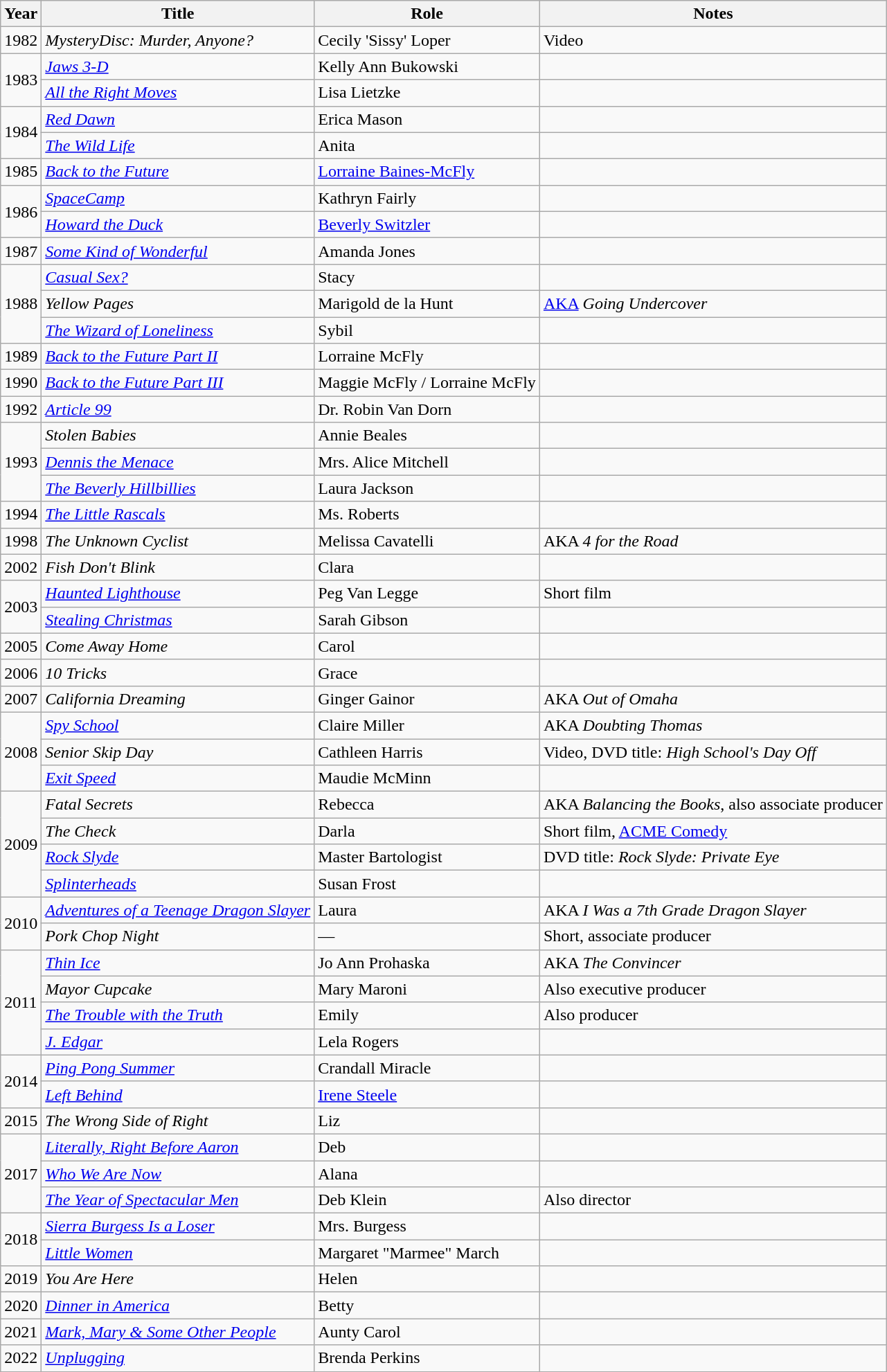<table class="wikitable sortable">
<tr>
<th>Year</th>
<th>Title</th>
<th>Role</th>
<th class="unsortable">Notes</th>
</tr>
<tr>
<td>1982</td>
<td><em>MysteryDisc: Murder, Anyone?</em></td>
<td>Cecily 'Sissy' Loper</td>
<td>Video</td>
</tr>
<tr>
<td rowspan=2>1983</td>
<td><em><a href='#'>Jaws 3-D</a></em></td>
<td>Kelly Ann Bukowski</td>
<td></td>
</tr>
<tr>
<td><em><a href='#'>All the Right Moves</a></em></td>
<td>Lisa Lietzke</td>
<td></td>
</tr>
<tr>
<td rowspan=2>1984</td>
<td><em><a href='#'>Red Dawn</a></em></td>
<td>Erica Mason</td>
<td></td>
</tr>
<tr>
<td><em><a href='#'>The Wild Life</a></em></td>
<td>Anita</td>
<td></td>
</tr>
<tr>
<td>1985</td>
<td><em><a href='#'>Back to the Future</a></em></td>
<td><a href='#'>Lorraine Baines-McFly</a></td>
<td></td>
</tr>
<tr>
<td rowspan=2>1986</td>
<td><em><a href='#'>SpaceCamp</a></em></td>
<td>Kathryn Fairly</td>
<td></td>
</tr>
<tr>
<td><em><a href='#'>Howard the Duck</a></em></td>
<td><a href='#'>Beverly Switzler</a></td>
<td></td>
</tr>
<tr>
<td>1987</td>
<td><em><a href='#'>Some Kind of Wonderful</a></em></td>
<td>Amanda Jones</td>
<td></td>
</tr>
<tr>
<td rowspan=3>1988</td>
<td><em><a href='#'>Casual Sex?</a></em></td>
<td>Stacy</td>
<td></td>
</tr>
<tr>
<td><em>Yellow Pages</em></td>
<td>Marigold de la Hunt</td>
<td><a href='#'> AKA</a> <em>Going Undercover</em></td>
</tr>
<tr>
<td><em><a href='#'>The Wizard of Loneliness</a></em></td>
<td>Sybil</td>
<td></td>
</tr>
<tr>
<td>1989</td>
<td><em><a href='#'>Back to the Future Part II</a></em></td>
<td>Lorraine McFly</td>
<td></td>
</tr>
<tr>
<td>1990</td>
<td><em><a href='#'>Back to the Future Part III</a></em></td>
<td>Maggie McFly / Lorraine McFly</td>
<td></td>
</tr>
<tr>
<td>1992</td>
<td><em><a href='#'>Article 99</a></em></td>
<td>Dr. Robin Van Dorn</td>
<td></td>
</tr>
<tr>
<td rowspan=3>1993</td>
<td><em>Stolen Babies</em></td>
<td>Annie Beales</td>
<td></td>
</tr>
<tr>
<td><em><a href='#'>Dennis the Menace</a></em></td>
<td>Mrs. Alice Mitchell</td>
<td></td>
</tr>
<tr>
<td><em><a href='#'>The Beverly Hillbillies</a></em></td>
<td>Laura Jackson</td>
<td></td>
</tr>
<tr>
<td>1994</td>
<td><em><a href='#'>The Little Rascals</a></em></td>
<td>Ms. Roberts</td>
<td></td>
</tr>
<tr>
<td>1998</td>
<td><em>The Unknown Cyclist</em></td>
<td>Melissa Cavatelli</td>
<td>AKA <em>4 for the Road</em></td>
</tr>
<tr>
<td>2002</td>
<td><em>Fish Don't Blink</em></td>
<td>Clara</td>
<td></td>
</tr>
<tr>
<td rowspan=2>2003</td>
<td><em><a href='#'>Haunted Lighthouse</a></em></td>
<td>Peg Van Legge</td>
<td>Short film</td>
</tr>
<tr>
<td><em><a href='#'>Stealing Christmas</a></em></td>
<td>Sarah Gibson</td>
<td></td>
</tr>
<tr>
<td>2005</td>
<td><em>Come Away Home</em></td>
<td>Carol</td>
<td></td>
</tr>
<tr>
<td>2006</td>
<td><em>10 Tricks</em></td>
<td>Grace</td>
<td></td>
</tr>
<tr>
<td>2007</td>
<td><em>California Dreaming</em></td>
<td>Ginger Gainor</td>
<td>AKA <em>Out of Omaha</em></td>
</tr>
<tr>
<td rowspan=3>2008</td>
<td><em><a href='#'>Spy School</a></em></td>
<td>Claire Miller</td>
<td>AKA <em>Doubting Thomas</em></td>
</tr>
<tr>
<td><em>Senior Skip Day</em></td>
<td>Cathleen Harris</td>
<td>Video, DVD title: <em>High School's Day Off</em></td>
</tr>
<tr>
<td><em><a href='#'>Exit Speed</a></em></td>
<td>Maudie McMinn</td>
<td></td>
</tr>
<tr>
<td rowspan=4>2009</td>
<td><em>Fatal Secrets</em></td>
<td>Rebecca</td>
<td>AKA <em>Balancing the Books</em>, also associate producer</td>
</tr>
<tr>
<td><em>The Check</em></td>
<td>Darla</td>
<td>Short film, <a href='#'> ACME Comedy</a></td>
</tr>
<tr>
<td><em><a href='#'>Rock Slyde</a></em></td>
<td>Master Bartologist</td>
<td>DVD title: <em>Rock Slyde: Private Eye</em></td>
</tr>
<tr>
<td><em><a href='#'>Splinterheads</a></em></td>
<td>Susan Frost</td>
<td></td>
</tr>
<tr>
<td rowspan=2>2010</td>
<td><em><a href='#'>Adventures of a Teenage Dragon Slayer</a></em></td>
<td>Laura</td>
<td>AKA <em>I Was a 7th Grade Dragon Slayer</em></td>
</tr>
<tr>
<td><em>Pork Chop Night</em></td>
<td>—</td>
<td>Short, associate producer</td>
</tr>
<tr>
<td rowspan=4>2011</td>
<td><em><a href='#'>Thin Ice</a></em></td>
<td>Jo Ann Prohaska</td>
<td>AKA <em>The Convincer</em></td>
</tr>
<tr>
<td><em>Mayor Cupcake</em></td>
<td>Mary Maroni</td>
<td>Also executive producer</td>
</tr>
<tr>
<td><em><a href='#'>The Trouble with the Truth</a></em></td>
<td>Emily</td>
<td>Also producer</td>
</tr>
<tr>
<td><em><a href='#'>J. Edgar</a></em></td>
<td>Lela Rogers</td>
<td></td>
</tr>
<tr>
<td rowspan=2>2014</td>
<td><em><a href='#'>Ping Pong Summer</a></em></td>
<td>Crandall Miracle</td>
<td></td>
</tr>
<tr>
<td><em><a href='#'>Left Behind</a></em></td>
<td><a href='#'>Irene Steele</a></td>
<td></td>
</tr>
<tr>
<td>2015</td>
<td><em>The Wrong Side of Right</em></td>
<td>Liz</td>
<td></td>
</tr>
<tr>
<td rowspan=3>2017</td>
<td><em><a href='#'>Literally, Right Before Aaron</a></em></td>
<td>Deb</td>
<td></td>
</tr>
<tr>
<td><em><a href='#'>Who We Are Now</a></em></td>
<td>Alana</td>
<td></td>
</tr>
<tr>
<td><em><a href='#'>The Year of Spectacular Men</a></em></td>
<td>Deb Klein</td>
<td>Also director</td>
</tr>
<tr>
<td rowspan=2>2018</td>
<td><em><a href='#'>Sierra Burgess Is a Loser</a></em></td>
<td>Mrs. Burgess</td>
<td></td>
</tr>
<tr>
<td><em><a href='#'>Little Women</a></em></td>
<td>Margaret "Marmee" March</td>
<td></td>
</tr>
<tr>
<td>2019</td>
<td><em>You Are Here</em></td>
<td>Helen</td>
<td></td>
</tr>
<tr>
<td>2020</td>
<td><em><a href='#'>Dinner in America</a></em></td>
<td>Betty</td>
<td></td>
</tr>
<tr>
<td>2021</td>
<td><em><a href='#'>Mark, Mary & Some Other People</a></em></td>
<td>Aunty Carol</td>
<td></td>
</tr>
<tr>
<td>2022</td>
<td><em><a href='#'>Unplugging</a></em></td>
<td>Brenda Perkins</td>
<td></td>
</tr>
</table>
